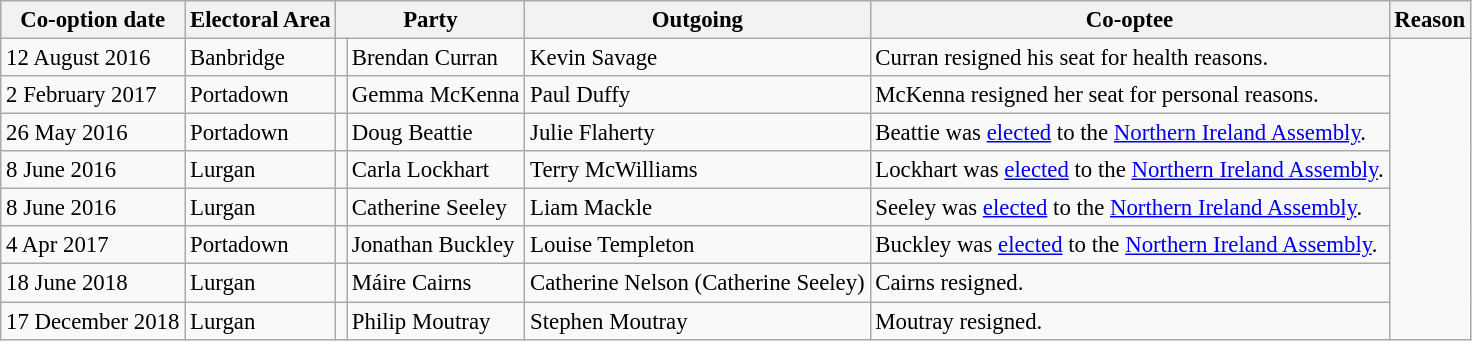<table class="wikitable" style="font-size: 95%;">
<tr>
<th>Co-option date</th>
<th>Electoral Area</th>
<th colspan="2">Party</th>
<th>Outgoing</th>
<th>Co-optee</th>
<th>Reason</th>
</tr>
<tr>
<td>12 August 2016</td>
<td>Banbridge</td>
<td></td>
<td>Brendan Curran</td>
<td>Kevin Savage</td>
<td>Curran resigned his seat for health reasons.</td>
</tr>
<tr>
<td>2 February 2017</td>
<td>Portadown</td>
<td></td>
<td>Gemma McKenna</td>
<td>Paul Duffy</td>
<td>McKenna resigned her seat for personal reasons.</td>
</tr>
<tr>
<td>26 May 2016</td>
<td>Portadown</td>
<td></td>
<td>Doug Beattie</td>
<td>Julie Flaherty</td>
<td>Beattie was <a href='#'>elected</a> to the <a href='#'>Northern Ireland Assembly</a>.</td>
</tr>
<tr>
<td>8 June 2016</td>
<td>Lurgan</td>
<td></td>
<td>Carla Lockhart</td>
<td>Terry McWilliams</td>
<td>Lockhart was <a href='#'>elected</a> to the <a href='#'>Northern Ireland Assembly</a>.</td>
</tr>
<tr>
<td>8 June 2016</td>
<td>Lurgan</td>
<td></td>
<td>Catherine Seeley</td>
<td>Liam Mackle</td>
<td>Seeley was <a href='#'>elected</a> to the <a href='#'>Northern Ireland Assembly</a>.</td>
</tr>
<tr>
<td>4 Apr 2017</td>
<td>Portadown</td>
<td></td>
<td>Jonathan Buckley</td>
<td>Louise Templeton</td>
<td>Buckley was <a href='#'>elected</a> to the <a href='#'>Northern Ireland Assembly</a>.</td>
</tr>
<tr>
<td>18 June 2018</td>
<td>Lurgan</td>
<td></td>
<td>Máire Cairns</td>
<td>Catherine Nelson (Catherine Seeley)</td>
<td>Cairns resigned.</td>
</tr>
<tr>
<td>17 December 2018</td>
<td>Lurgan</td>
<td></td>
<td>Philip Moutray</td>
<td>Stephen Moutray</td>
<td>Moutray resigned.</td>
</tr>
</table>
